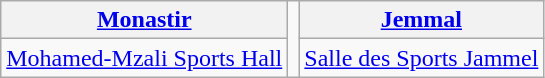<table class="wikitable" style="text-align:center;">
<tr>
<th><a href='#'>Monastir</a></th>
<td rowspan="2"><br></td>
<th><a href='#'>Jemmal</a></th>
</tr>
<tr>
<td><a href='#'>Mohamed-Mzali Sports Hall</a><br></td>
<td><a href='#'>Salle des Sports Jammel</a><br></td>
</tr>
</table>
